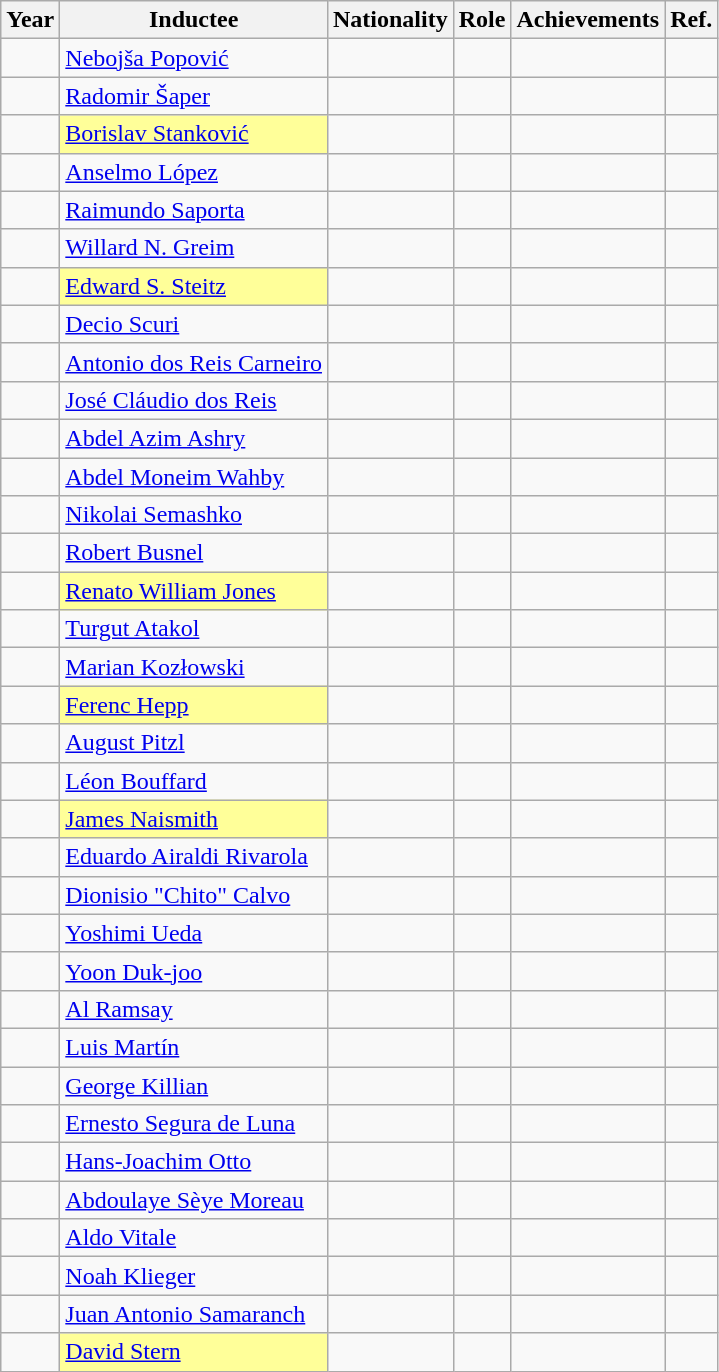<table class="wikitable sortable" style="text-align:left">
<tr>
<th>Year</th>
<th>Inductee</th>
<th>Nationality</th>
<th>Role</th>
<th class="unsortable">Achievements</th>
<th class="unsortable">Ref.</th>
</tr>
<tr>
<td></td>
<td><a href='#'>Nebojša Popović</a></td>
<td><br></td>
<td></td>
<td></td>
<td></td>
</tr>
<tr>
<td></td>
<td><a href='#'>Radomir Šaper</a></td>
<td><br></td>
<td></td>
<td></td>
<td></td>
</tr>
<tr>
<td></td>
<td style="background:#ff9;"><a href='#'>Borislav Stanković</a></td>
<td><br></td>
<td></td>
<td></td>
<td></td>
</tr>
<tr>
<td></td>
<td><a href='#'>Anselmo López</a></td>
<td></td>
<td></td>
<td></td>
<td></td>
</tr>
<tr>
<td></td>
<td><a href='#'>Raimundo Saporta</a></td>
<td></td>
<td></td>
<td></td>
<td></td>
</tr>
<tr>
<td></td>
<td><a href='#'>Willard N. Greim</a></td>
<td></td>
<td></td>
<td><br></td>
<td></td>
</tr>
<tr>
<td></td>
<td style="background:#ff9;"><a href='#'>Edward S. Steitz</a></td>
<td></td>
<td></td>
<td></td>
<td></td>
</tr>
<tr>
<td></td>
<td><a href='#'>Decio Scuri</a></td>
<td></td>
<td></td>
<td></td>
<td></td>
</tr>
<tr>
<td></td>
<td><a href='#'>Antonio dos Reis Carneiro</a></td>
<td></td>
<td></td>
<td></td>
<td></td>
</tr>
<tr>
<td></td>
<td><a href='#'>José Cláudio dos Reis</a></td>
<td></td>
<td></td>
<td></td>
<td></td>
</tr>
<tr>
<td></td>
<td><a href='#'>Abdel Azim Ashry</a></td>
<td></td>
<td></td>
<td></td>
<td></td>
</tr>
<tr>
<td></td>
<td><a href='#'>Abdel Moneim Wahby</a></td>
<td></td>
<td></td>
<td></td>
<td></td>
</tr>
<tr>
<td></td>
<td><a href='#'>Nikolai Semashko</a></td>
<td></td>
<td></td>
<td></td>
<td></td>
</tr>
<tr>
<td></td>
<td><a href='#'>Robert Busnel</a></td>
<td></td>
<td></td>
<td></td>
<td></td>
</tr>
<tr>
<td></td>
<td style="background:#ff9;"><a href='#'>Renato William Jones</a></td>
<td></td>
<td></td>
<td></td>
<td></td>
</tr>
<tr>
<td></td>
<td><a href='#'>Turgut Atakol</a></td>
<td></td>
<td></td>
<td></td>
<td></td>
</tr>
<tr>
<td></td>
<td><a href='#'>Marian Kozłowski</a></td>
<td></td>
<td></td>
<td></td>
<td></td>
</tr>
<tr>
<td></td>
<td style="background:#ff9;"><a href='#'>Ferenc Hepp</a></td>
<td></td>
<td></td>
<td></td>
<td></td>
</tr>
<tr>
<td></td>
<td><a href='#'>August Pitzl</a></td>
<td></td>
<td></td>
<td></td>
<td></td>
</tr>
<tr>
<td></td>
<td><a href='#'>Léon Bouffard</a></td>
<td></td>
<td></td>
<td></td>
<td></td>
</tr>
<tr>
<td></td>
<td style="background:#ff9;"><a href='#'>James Naismith</a></td>
<td><br></td>
<td></td>
<td></td>
</tr>
<tr>
<td></td>
<td><a href='#'>Eduardo Airaldi Rivarola</a></td>
<td></td>
<td></td>
<td></td>
<td></td>
</tr>
<tr>
<td></td>
<td><a href='#'>Dionisio "Chito" Calvo</a></td>
<td></td>
<td></td>
<td></td>
<td></td>
</tr>
<tr>
<td></td>
<td><a href='#'>Yoshimi Ueda</a></td>
<td></td>
<td></td>
<td></td>
<td></td>
</tr>
<tr>
<td></td>
<td><a href='#'>Yoon Duk-joo</a></td>
<td></td>
<td></td>
<td></td>
<td></td>
</tr>
<tr>
<td></td>
<td><a href='#'>Al Ramsay</a></td>
<td></td>
<td></td>
<td></td>
<td></td>
</tr>
<tr>
<td></td>
<td><a href='#'>Luis Martín</a></td>
<td></td>
<td></td>
<td></td>
<td></td>
</tr>
<tr>
<td></td>
<td><a href='#'>George Killian</a></td>
<td></td>
<td></td>
<td></td>
<td></td>
</tr>
<tr>
<td></td>
<td><a href='#'>Ernesto Segura de Luna</a></td>
<td></td>
<td></td>
<td></td>
<td></td>
</tr>
<tr>
<td></td>
<td><a href='#'>Hans-Joachim Otto</a></td>
<td></td>
<td></td>
<td></td>
<td></td>
</tr>
<tr>
<td></td>
<td><a href='#'>Abdoulaye Sèye Moreau</a></td>
<td></td>
<td></td>
<td></td>
<td></td>
</tr>
<tr>
<td></td>
<td><a href='#'>Aldo Vitale</a></td>
<td></td>
<td></td>
<td></td>
<td></td>
</tr>
<tr>
<td></td>
<td><a href='#'>Noah Klieger</a></td>
<td></td>
<td></td>
<td></td>
<td></td>
</tr>
<tr>
<td></td>
<td><a href='#'>Juan Antonio Samaranch</a></td>
<td></td>
<td></td>
<td></td>
<td></td>
</tr>
<tr>
<td></td>
<td style="background:#ff9;"><a href='#'>David Stern</a></td>
<td></td>
<td></td>
<td></td>
<td></td>
</tr>
</table>
